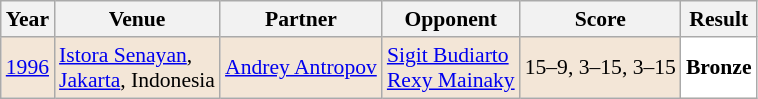<table class="sortable wikitable" style="font-size: 90%;">
<tr>
<th>Year</th>
<th>Venue</th>
<th>Partner</th>
<th>Opponent</th>
<th>Score</th>
<th>Result</th>
</tr>
<tr style="background:#F3E6D7">
<td align="center"><a href='#'>1996</a></td>
<td align="left"><a href='#'>Istora Senayan</a>,<br><a href='#'>Jakarta</a>, Indonesia</td>
<td align="left"> <a href='#'>Andrey Antropov</a></td>
<td align="left"> <a href='#'>Sigit Budiarto</a><br> <a href='#'>Rexy Mainaky</a></td>
<td align="left">15–9, 3–15, 3–15</td>
<td style="text-align:left; background:white"> <strong>Bronze</strong></td>
</tr>
</table>
